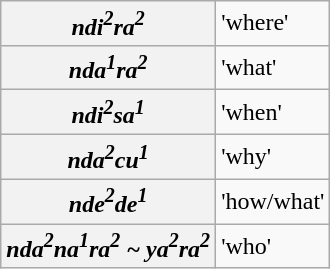<table class="wikitable">
<tr>
<th><em>ndi<sup>2</sup>ra<sup>2</sup></em></th>
<td>'where'</td>
</tr>
<tr>
<th><em>nda<sup>1</sup>ra<sup>2</sup></em></th>
<td>'what'</td>
</tr>
<tr>
<th><em>ndi<sup>2</sup>sa<sup>1</sup></em></th>
<td>'when'</td>
</tr>
<tr>
<th><em>nda<sup>2</sup>cu<sup>1</sup></em></th>
<td>'why'</td>
</tr>
<tr>
<th><em>nde<sup>2</sup>de<sup>1</sup></em></th>
<td>'how/what'</td>
</tr>
<tr>
<th><em>nda<sup>2</sup>na<sup>1</sup>ra<sup>2</sup> ~ ya<sup>2</sup>ra<sup>2</sup></em></th>
<td>'who'</td>
</tr>
</table>
